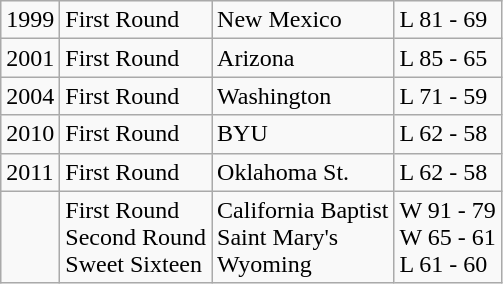<table class="wikitable">
<tr>
<td>1999 </td>
<td>First Round</td>
<td>New Mexico</td>
<td>L 81 - 69</td>
</tr>
<tr>
<td>2001 </td>
<td>First Round</td>
<td>Arizona</td>
<td>L 85 - 65</td>
</tr>
<tr>
<td>2004 </td>
<td>First Round</td>
<td>Washington</td>
<td>L 71 - 59</td>
</tr>
<tr>
<td>2010 </td>
<td>First Round</td>
<td>BYU</td>
<td>L 62 - 58</td>
</tr>
<tr>
<td>2011 </td>
<td>First Round</td>
<td>Oklahoma St.</td>
<td>L 62 - 58</td>
</tr>
<tr>
<td></td>
<td>First Round<br>Second Round<br>Sweet Sixteen</td>
<td>California Baptist<br>Saint Mary's<br>Wyoming</td>
<td>W 91 - 79<br>W 65 - 61<br>L  61 - 60</td>
</tr>
</table>
